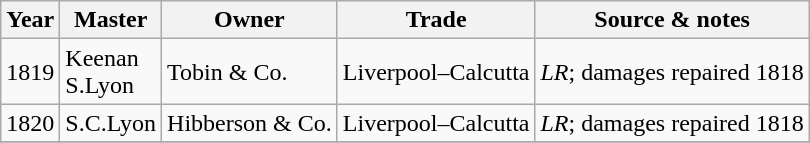<table class=" wikitable">
<tr>
<th>Year</th>
<th>Master</th>
<th>Owner</th>
<th>Trade</th>
<th>Source & notes</th>
</tr>
<tr>
<td>1819</td>
<td>Keenan<br>S.Lyon</td>
<td>Tobin & Co.</td>
<td>Liverpool–Calcutta</td>
<td><em>LR</em>; damages repaired 1818</td>
</tr>
<tr>
<td>1820</td>
<td>S.C.Lyon</td>
<td>Hibberson & Co.</td>
<td>Liverpool–Calcutta</td>
<td><em>LR</em>; damages repaired 1818</td>
</tr>
<tr>
</tr>
</table>
